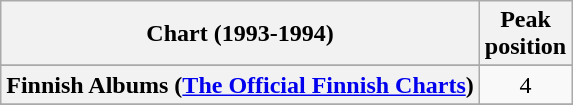<table class="wikitable sortable plainrowheaders" style="text-align:center">
<tr>
<th scope="col">Chart (1993-1994)</th>
<th scope="col">Peak<br>position</th>
</tr>
<tr>
</tr>
<tr>
</tr>
<tr>
</tr>
<tr>
<th scope="row">Finnish Albums (<a href='#'>The Official Finnish Charts</a>)</th>
<td align="center">4</td>
</tr>
<tr>
</tr>
<tr>
</tr>
<tr>
</tr>
<tr>
</tr>
<tr>
</tr>
<tr>
</tr>
<tr>
</tr>
<tr>
</tr>
<tr>
</tr>
</table>
